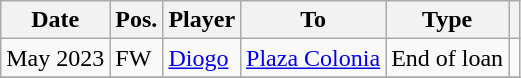<table class="wikitable">
<tr>
<th>Date</th>
<th>Pos.</th>
<th>Player</th>
<th>To</th>
<th>Type</th>
<th></th>
</tr>
<tr>
<td>May 2023</td>
<td>FW</td>
<td> <a href='#'>Diogo</a></td>
<td> <a href='#'>Plaza Colonia</a></td>
<td>End of loan</td>
<td></td>
</tr>
<tr>
</tr>
</table>
